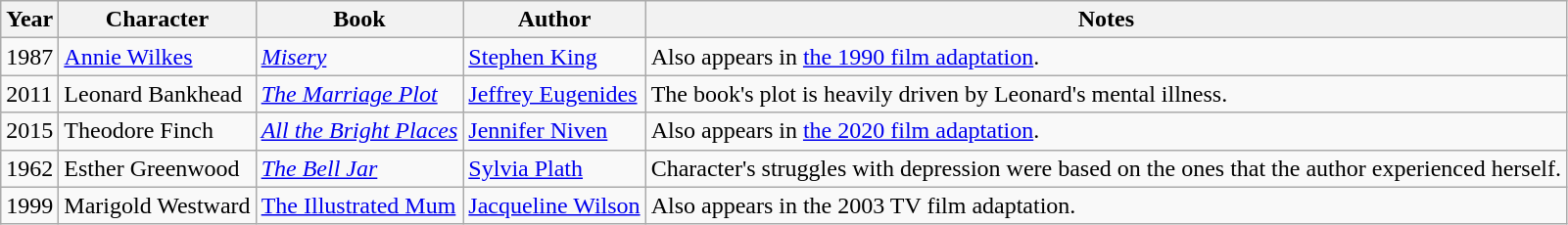<table class="wikitable">
<tr>
<th>Year</th>
<th>Character</th>
<th>Book</th>
<th>Author</th>
<th>Notes</th>
</tr>
<tr>
<td>1987</td>
<td><a href='#'>Annie Wilkes</a></td>
<td><em><a href='#'>Misery</a></em></td>
<td><a href='#'>Stephen King</a></td>
<td>Also appears in <a href='#'>the 1990 film adaptation</a>.</td>
</tr>
<tr>
<td>2011</td>
<td>Leonard Bankhead</td>
<td><em><a href='#'>The Marriage Plot</a></em></td>
<td><a href='#'>Jeffrey Eugenides</a></td>
<td>The book's plot is heavily driven by Leonard's mental illness.</td>
</tr>
<tr>
<td>2015</td>
<td>Theodore Finch</td>
<td><em><a href='#'>All the Bright Places</a></em></td>
<td><a href='#'>Jennifer Niven</a></td>
<td>Also appears in <a href='#'>the 2020 film adaptation</a>.</td>
</tr>
<tr>
<td>1962</td>
<td>Esther Greenwood</td>
<td><em><a href='#'>The Bell Jar</a></em></td>
<td><a href='#'>Sylvia Plath</a></td>
<td>Character's struggles with depression were based on the ones that the author experienced herself.</td>
</tr>
<tr>
<td>1999</td>
<td>Marigold Westward</td>
<td><a href='#'>The Illustrated Mum</a></td>
<td><a href='#'>Jacqueline Wilson</a></td>
<td>Also appears in the 2003 TV film adaptation.</td>
</tr>
</table>
